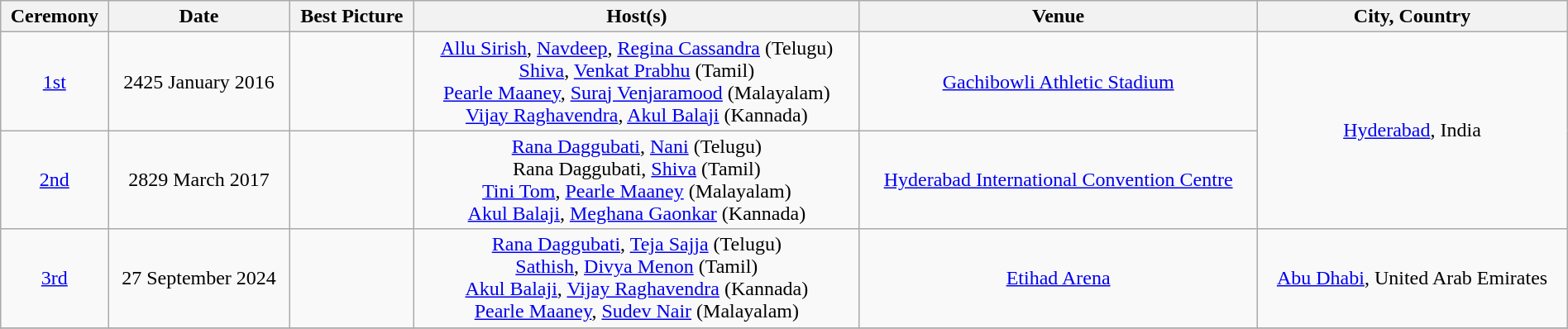<table class="sortable wikitable" style="text-align: center" width=100%>
<tr>
<th>Ceremony</th>
<th>Date</th>
<th>Best Picture</th>
<th>Host(s)</th>
<th>Venue</th>
<th>City, Country</th>
</tr>
<tr>
<td><a href='#'>1st</a></td>
<td>2425 January 2016</td>
<td></td>
<td><a href='#'>Allu Sirish</a>, <a href='#'>Navdeep</a>, <a href='#'>Regina Cassandra</a> (Telugu)<br><a href='#'>Shiva</a>, <a href='#'>Venkat Prabhu</a> (Tamil)<br><a href='#'>Pearle Maaney</a>, <a href='#'>Suraj Venjaramood</a> (Malayalam)<br><a href='#'>Vijay Raghavendra</a>, <a href='#'>Akul Balaji</a> (Kannada)</td>
<td><a href='#'>Gachibowli Athletic Stadium</a></td>
<td rowspan="2"><a href='#'>Hyderabad</a>, India</td>
</tr>
<tr>
<td><a href='#'>2nd</a></td>
<td>2829 March 2017</td>
<td></td>
<td><a href='#'>Rana Daggubati</a>, <a href='#'>Nani</a> (Telugu)<br>Rana Daggubati, <a href='#'>Shiva</a> (Tamil)<br><a href='#'>Tini Tom</a>, <a href='#'>Pearle Maaney</a> (Malayalam)<br><a href='#'>Akul Balaji</a>, <a href='#'>Meghana Gaonkar</a> (Kannada)</td>
<td><a href='#'>Hyderabad International Convention Centre</a></td>
</tr>
<tr>
<td><a href='#'>3rd</a></td>
<td>27 September 2024</td>
<td></td>
<td><a href='#'>Rana Daggubati</a>, <a href='#'>Teja Sajja</a> (Telugu)<br><a href='#'>Sathish</a>, <a href='#'>Divya Menon</a> (Tamil)<br><a href='#'>Akul Balaji</a>, <a href='#'>Vijay Raghavendra</a> (Kannada)<br> <a href='#'>Pearle Maaney</a>, <a href='#'>Sudev Nair</a> (Malayalam)</td>
<td><a href='#'>Etihad Arena</a></td>
<td><a href='#'>Abu Dhabi</a>, United Arab Emirates</td>
</tr>
<tr>
</tr>
</table>
